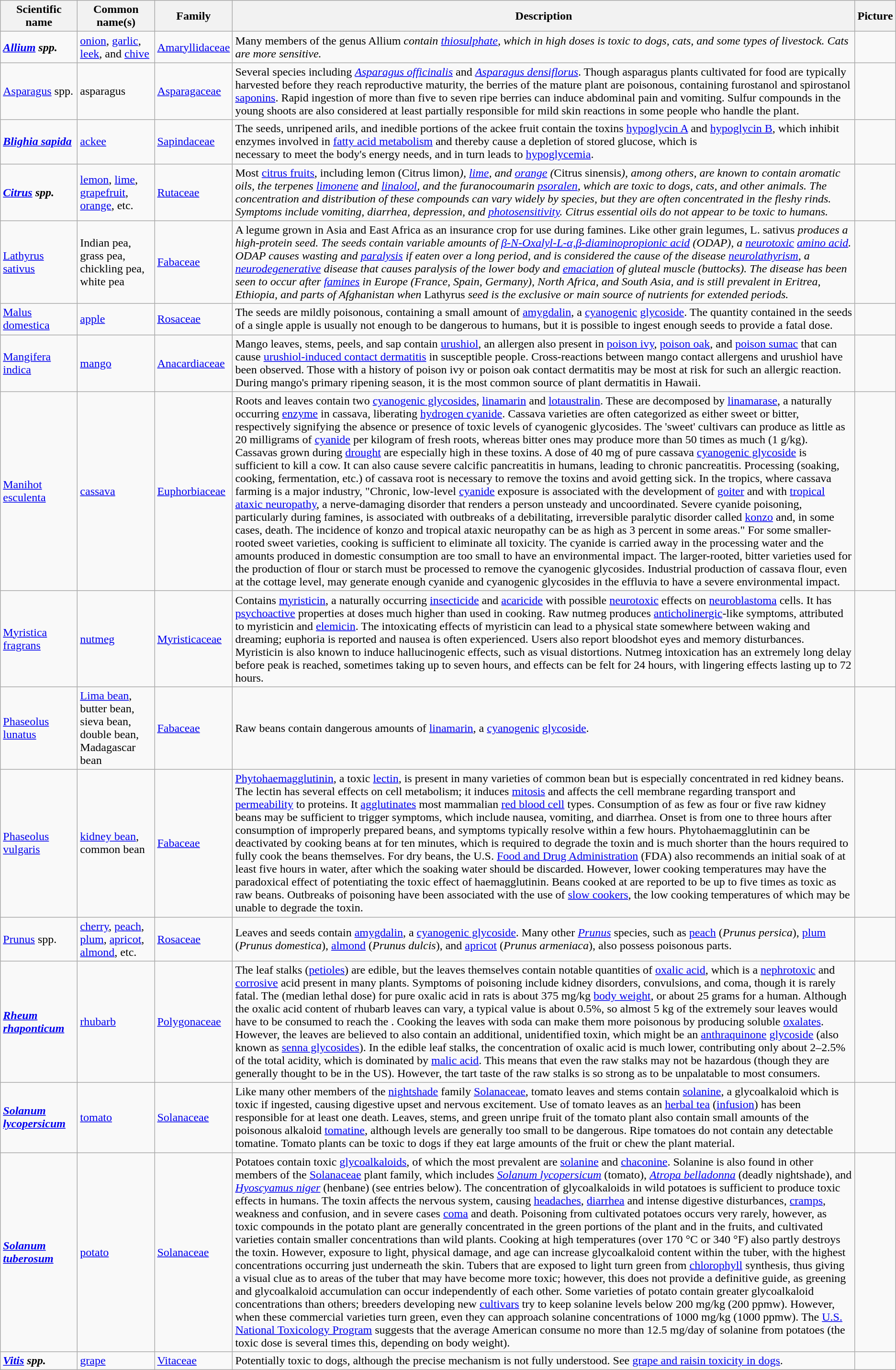<table class="wikitable">
<tr>
<th width=100px>Scientific name</th>
<th width=100px>Common name(s)</th>
<th width=100px>Family</th>
<th>Description</th>
<th>Picture</th>
</tr>
<tr>
<td><strong><em><a href='#'>Allium</a><em> spp.<strong></td>
<td><a href='#'>onion</a>, <a href='#'>garlic</a>, <a href='#'>leek</a>, and <a href='#'>chive</a></td>
<td><a href='#'>Amaryllidaceae</a></td>
<td>Many members of the genus </em>Allium<em> contain <a href='#'>thiosulphate</a>, which in high doses is toxic to dogs, cats, and some types of livestock. Cats are more sensitive.</td>
<td></td>
</tr>
<tr>
<td></em></strong><a href='#'>Asparagus</a></em> spp.</strong></td>
<td>asparagus</td>
<td><a href='#'>Asparagaceae</a></td>
<td>Several species including <em><a href='#'>Asparagus officinalis</a></em> and <em><a href='#'>Asparagus densiflorus</a></em>. Though asparagus plants cultivated for food are typically harvested before they reach reproductive maturity, the berries of the mature plant are poisonous, containing furostanol and spirostanol <a href='#'>saponins</a>. Rapid ingestion of more than five to seven ripe berries can induce abdominal pain and vomiting. Sulfur compounds in the young shoots are also considered at least partially responsible for mild skin reactions in some people who handle the plant.</td>
<td></td>
</tr>
<tr>
<td><strong><em><a href='#'>Blighia sapida</a></em></strong></td>
<td><a href='#'>ackee</a></td>
<td><a href='#'>Sapindaceae</a></td>
<td>The seeds, unripened arils, and inedible portions of the ackee fruit contain the toxins <a href='#'>hypoglycin A</a> and <a href='#'>hypoglycin B</a>, which inhibit enzymes involved in <a href='#'>fatty acid metabolism</a> and thereby cause a depletion of stored glucose, which is<br>necessary to meet the body's energy needs, and in turn leads to <a href='#'>hypoglycemia</a>.</td>
<td></td>
</tr>
<tr>
<td><strong><em><a href='#'>Citrus</a><em> spp.<strong></td>
<td><a href='#'>lemon</a>, <a href='#'>lime</a>, <a href='#'>grapefruit</a>, <a href='#'>orange</a>, etc.</td>
<td><a href='#'>Rutaceae</a></td>
<td>Most <a href='#'>citrus fruits</a>, including lemon (</em>Citrus limon<em>), <a href='#'>lime</a>, and <a href='#'>orange</a> (</em>Citrus<em>  </em>sinensis<em>), among others, are known to contain aromatic oils, the terpenes <a href='#'>limonene</a> and <a href='#'>linalool</a>, and the furanocoumarin <a href='#'>psoralen</a>, which are toxic to dogs, cats, and other animals. The concentration and distribution of these compounds can vary widely by species, but they are often concentrated in the fleshy rinds. Symptoms include vomiting, diarrhea, depression, and <a href='#'>photosensitivity</a>. Citrus essential oils do not appear to be toxic to humans.</td>
<td></td>
</tr>
<tr>
<td></em></strong><a href='#'>Lathyrus sativus</a><strong><em></td>
<td>Indian pea, grass pea, chickling pea, white pea</td>
<td><a href='#'>Fabaceae</a></td>
<td>A legume grown in Asia and East Africa as an insurance crop for use during famines. Like other grain legumes, </em>L. sativus<em> produces a high-protein seed. The seeds contain variable amounts of <a href='#'>β-N-Oxalyl-L-α,β-diaminopropionic acid</a> (ODAP), a <a href='#'>neurotoxic</a> <a href='#'>amino acid</a>. ODAP causes wasting and <a href='#'>paralysis</a> if eaten over a long period, and is considered the cause of the disease <a href='#'>neurolathyrism</a>, a <a href='#'>neurodegenerative</a> disease that causes paralysis of the lower body and <a href='#'>emaciation</a> of gluteal muscle (buttocks). The disease has been seen to occur after <a href='#'>famines</a> in Europe (France, Spain, Germany), North Africa, and South Asia, and is still prevalent in Eritrea, Ethiopia, and parts of Afghanistan when </em>Lathyrus<em> seed is the exclusive or main source of nutrients for extended periods.</td>
<td></td>
</tr>
<tr>
<td></em></strong><a href='#'>Malus domestica</a><strong><em></td>
<td><a href='#'>apple</a></td>
<td><a href='#'>Rosaceae</a></td>
<td>The seeds are mildly poisonous, containing a small amount of <a href='#'>amygdalin</a>, a <a href='#'>cyanogenic</a> <a href='#'>glycoside</a>. The quantity contained in the seeds of a single apple is usually not enough to be dangerous to humans, but it is possible to ingest enough seeds to provide a fatal dose.</td>
<td></td>
</tr>
<tr>
<td></em></strong><a href='#'>Mangifera indica</a><strong><em></td>
<td><a href='#'>mango</a></td>
<td><a href='#'>Anacardiaceae</a></td>
<td>Mango leaves, stems, peels, and sap contain <a href='#'>urushiol</a>, an allergen also present in <a href='#'>poison ivy</a>, <a href='#'>poison oak</a>, and <a href='#'>poison sumac</a> that can cause <a href='#'>urushiol-induced contact dermatitis</a> in susceptible people. Cross-reactions between mango contact allergens and urushiol have been observed. Those with a history of poison ivy or poison oak contact dermatitis may be most at risk for such an allergic reaction. During mango's primary ripening season, it is the most common source of plant dermatitis in Hawaii.</td>
<td></td>
</tr>
<tr>
<td></em></strong><a href='#'>Manihot esculenta</a><strong><em></td>
<td><a href='#'>cassava</a></td>
<td><a href='#'>Euphorbiaceae</a></td>
<td>Roots and leaves contain two <a href='#'>cyanogenic glycosides</a>, <a href='#'>linamarin</a> and <a href='#'>lotaustralin</a>. These are decomposed by <a href='#'>linamarase</a>, a naturally occurring <a href='#'>enzyme</a> in cassava, liberating <a href='#'>hydrogen cyanide</a>. Cassava varieties are often categorized as either sweet or bitter, respectively signifying the absence or presence of toxic levels of cyanogenic glycosides. The 'sweet' cultivars can produce as little as 20 milligrams of <a href='#'>cyanide</a> per kilogram of fresh roots, whereas bitter ones may produce more than 50 times as much (1 g/kg). Cassavas grown during <a href='#'>drought</a> are especially high in these toxins. A dose of 40 mg of pure cassava <a href='#'>cyanogenic glycoside</a> is sufficient to kill a cow. It can also cause severe calcific pancreatitis in humans, leading to chronic pancreatitis. Processing (soaking, cooking, fermentation, etc.) of cassava root is necessary to remove the toxins and avoid getting sick. In the tropics, where cassava farming is a major industry, "Chronic, low-level <a href='#'>cyanide</a> exposure is associated with the development of <a href='#'>goiter</a> and with <a href='#'>tropical ataxic neuropathy</a>, a nerve-damaging disorder that renders a person unsteady and uncoordinated. Severe cyanide poisoning, particularly during famines, is associated with outbreaks of a debilitating, irreversible paralytic disorder called <a href='#'>konzo</a> and, in some cases, death. The incidence of konzo and tropical ataxic neuropathy can be as high as 3 percent in some areas." For some smaller-rooted sweet varieties, cooking is sufficient to eliminate all toxicity. The cyanide is carried away in the processing water and the amounts produced in domestic consumption are too small to have an environmental impact. The larger-rooted, bitter varieties used for the production of flour or starch must be processed to remove the cyanogenic glycosides. Industrial production of cassava flour, even at the cottage level, may generate enough cyanide and cyanogenic glycosides in the effluvia to have a severe environmental impact.</td>
<td></td>
</tr>
<tr>
<td></em></strong><a href='#'>Myristica fragrans</a><strong><em></td>
<td><a href='#'>nutmeg</a></td>
<td><a href='#'>Myristicaceae</a></td>
<td>Contains <a href='#'>myristicin</a>, a naturally occurring <a href='#'>insecticide</a> and <a href='#'>acaricide</a> with possible <a href='#'>neurotoxic</a> effects on <a href='#'>neuroblastoma</a> cells. It has <a href='#'>psychoactive</a> properties at doses much higher than used in cooking. Raw nutmeg produces <a href='#'>anticholinergic</a>-like symptoms, attributed to myristicin and <a href='#'>elemicin</a>. The intoxicating effects of myristicin can lead to a physical state somewhere between waking and dreaming; euphoria is reported and nausea is often experienced. Users also report bloodshot eyes and memory disturbances. Myristicin is also known to induce hallucinogenic effects, such as visual distortions. Nutmeg intoxication has an extremely long delay before peak is reached, sometimes taking up to seven hours, and effects can be felt for 24 hours, with lingering effects lasting up to 72 hours.</td>
<td></td>
</tr>
<tr>
<td></em></strong><a href='#'>Phaseolus lunatus</a><strong><em></td>
<td><a href='#'>Lima bean</a>, butter bean, sieva bean, double bean, Madagascar bean</td>
<td><a href='#'>Fabaceae</a></td>
<td>Raw beans contain dangerous amounts of <a href='#'>linamarin</a>, a <a href='#'>cyanogenic</a> <a href='#'>glycoside</a>.</td>
<td></td>
</tr>
<tr>
<td></em></strong><a href='#'>Phaseolus vulgaris</a><strong><em></td>
<td><a href='#'>kidney bean</a>, common bean</td>
<td><a href='#'>Fabaceae</a></td>
<td><a href='#'>Phytohaemagglutinin</a>, a toxic <a href='#'>lectin</a>, is present in many varieties of common bean but is especially concentrated in red kidney beans. The lectin has several effects on cell metabolism; it induces <a href='#'>mitosis</a> and affects the cell membrane regarding transport and <a href='#'>permeability</a> to proteins. It <a href='#'>agglutinates</a> most mammalian <a href='#'>red blood cell</a> types. Consumption of as few as four or five raw kidney beans may be sufficient to trigger symptoms, which include nausea, vomiting, and diarrhea. Onset is from one to three hours after consumption of improperly prepared beans, and symptoms typically resolve within a few hours. Phytohaemagglutinin can be deactivated by cooking beans at  for ten minutes, which is required to degrade the toxin and is much shorter than the hours required to fully cook the beans themselves. For dry beans, the U.S. <a href='#'>Food and Drug Administration</a> (FDA) also recommends an initial soak of at least five hours in water, after which the soaking water should be discarded. However, lower cooking temperatures may have the paradoxical effect of potentiating the toxic effect of haemagglutinin. Beans cooked at  are reported to be up to five times as toxic as raw beans. Outbreaks of poisoning have been associated with the use of <a href='#'>slow cookers</a>, the low cooking temperatures of which may be unable to degrade the toxin.</td>
<td></td>
</tr>
<tr>
<td></em></strong><a href='#'>Prunus</a></em> spp.</strong></td>
<td><a href='#'>cherry</a>, <a href='#'>peach</a>, <a href='#'>plum</a>, <a href='#'>apricot</a>, <a href='#'>almond</a>, etc.</td>
<td><a href='#'>Rosaceae</a></td>
<td>Leaves and seeds contain <a href='#'>amygdalin</a>, a <a href='#'>cyanogenic glycoside</a>. Many other <em><a href='#'>Prunus</a></em> species, such as <a href='#'>peach</a> (<em>Prunus persica</em>), <a href='#'>plum</a> (<em>Prunus domestica</em>), <a href='#'>almond</a> (<em>Prunus dulcis</em>), and <a href='#'>apricot</a> (<em>Prunus armeniaca</em>), also possess poisonous parts.</td>
<td></td>
</tr>
<tr>
<td><strong><em><a href='#'>Rheum rhaponticum</a></em></strong></td>
<td><a href='#'>rhubarb</a></td>
<td><a href='#'>Polygonaceae</a></td>
<td>The leaf stalks (<a href='#'>petioles</a>) are edible, but the leaves themselves contain notable quantities of <a href='#'>oxalic acid</a>, which is a <a href='#'>nephrotoxic</a> and <a href='#'>corrosive</a> acid present in many plants. Symptoms of poisoning include kidney disorders, convulsions, and coma, though it is rarely fatal. The  (median lethal dose) for pure oxalic acid in rats is about 375 mg/kg <a href='#'>body weight</a>, or about 25 grams for a  human. Although the oxalic acid content of rhubarb leaves can vary, a typical value is about 0.5%, so almost 5 kg of the extremely sour leaves would have to be consumed to reach the . Cooking the leaves with soda can make them more poisonous by producing soluble <a href='#'>oxalates</a>. However, the leaves are believed to also contain an additional, unidentified toxin, which might be an <a href='#'>anthraquinone</a> <a href='#'>glycoside</a> (also known as <a href='#'>senna glycosides</a>). In the edible leaf stalks, the concentration of oxalic acid is much lower, contributing only about 2–2.5% of the total acidity, which is dominated by <a href='#'>malic acid</a>. This means that even the raw stalks may not be hazardous (though they are generally thought to be in the US). However, the tart taste of the raw stalks is so strong as to be unpalatable to most consumers.</td>
<td></td>
</tr>
<tr>
<td><strong><em><a href='#'>Solanum lycopersicum</a></em></strong></td>
<td><a href='#'>tomato</a></td>
<td><a href='#'>Solanaceae</a></td>
<td>Like many other members of the <a href='#'>nightshade</a> family <a href='#'>Solanaceae</a>, tomato leaves and stems contain <a href='#'>solanine</a>, a glycoalkaloid which is toxic if ingested, causing digestive upset and nervous excitement. Use of tomato leaves as an <a href='#'>herbal tea</a> (<a href='#'>infusion</a>) has been responsible for at least one death. Leaves, stems, and green unripe fruit of the tomato plant also contain small amounts of the poisonous alkaloid <a href='#'>tomatine</a>, although levels are generally too small to be dangerous. Ripe tomatoes do not contain any detectable tomatine. Tomato plants can be toxic to dogs if they eat large amounts of the fruit or chew the plant material.</td>
<td></td>
</tr>
<tr>
<td><strong><em><a href='#'>Solanum tuberosum</a></em></strong></td>
<td><a href='#'>potato</a></td>
<td><a href='#'>Solanaceae</a></td>
<td>Potatoes contain toxic <a href='#'>glycoalkaloids</a>, of which the most prevalent are <a href='#'>solanine</a> and <a href='#'>chaconine</a>. Solanine is also found in other members of the <a href='#'>Solanaceae</a> plant family, which includes <em><a href='#'>Solanum lycopersicum</a></em> (tomato), <em><a href='#'>Atropa belladonna</a></em> (deadly nightshade), and <em><a href='#'>Hyoscyamus niger</a></em> (henbane) (see entries below). The concentration of glycoalkaloids in wild potatoes is sufficient to produce toxic effects in humans. The toxin affects the nervous system, causing <a href='#'>headaches</a>, <a href='#'>diarrhea</a> and intense digestive disturbances, <a href='#'>cramps</a>, weakness and confusion, and in severe cases <a href='#'>coma</a> and death. Poisoning from cultivated potatoes occurs very rarely, however, as toxic compounds in the potato plant are generally concentrated in the green portions of the plant and in the fruits, and cultivated varieties contain smaller concentrations than wild plants. Cooking at high temperatures (over 170 °C or 340 °F) also partly destroys the toxin. However, exposure to light, physical damage, and age can increase glycoalkaloid content within the tuber, with the highest concentrations occurring just underneath the skin. Tubers that are exposed to light turn green from <a href='#'>chlorophyll</a> synthesis, thus giving a visual clue as to areas of the tuber that may have become more toxic; however, this does not provide a definitive guide, as greening and glycoalkaloid accumulation can occur independently of each other. Some varieties of potato contain greater glycoalkaloid concentrations than others; breeders developing new <a href='#'>cultivars</a> try to keep solanine levels below 200 mg/kg (200 ppmw). However, when these commercial varieties turn green, even they can approach solanine concentrations of 1000 mg/kg (1000 ppmw). The <a href='#'>U.S. National Toxicology Program</a> suggests that the average American consume no more than 12.5 mg/day of solanine from potatoes (the toxic dose is several times this, depending on body weight).</td>
<td></td>
</tr>
<tr>
<td><strong><em><a href='#'>Vitis</a><em> spp.<strong></td>
<td><a href='#'>grape</a></td>
<td><a href='#'>Vitaceae</a></td>
<td>Potentially toxic to dogs, although the precise mechanism is not fully understood. See <a href='#'>grape and raisin toxicity in dogs</a>.</td>
<td></td>
</tr>
</table>
